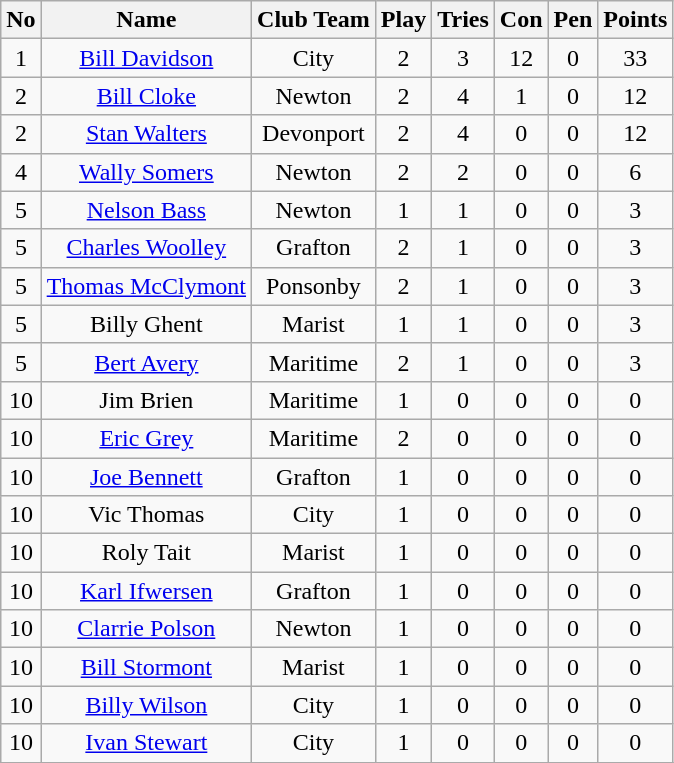<table class="wikitable sortable" style="text-align: center;">
<tr>
<th>No</th>
<th>Name</th>
<th>Club Team</th>
<th>Play</th>
<th>Tries</th>
<th>Con</th>
<th>Pen</th>
<th>Points</th>
</tr>
<tr>
<td>1</td>
<td><a href='#'>Bill Davidson</a></td>
<td>City</td>
<td>2</td>
<td>3</td>
<td>12</td>
<td>0</td>
<td>33</td>
</tr>
<tr>
<td>2</td>
<td><a href='#'>Bill Cloke</a></td>
<td>Newton</td>
<td>2</td>
<td>4</td>
<td>1</td>
<td>0</td>
<td>12</td>
</tr>
<tr>
<td>2</td>
<td><a href='#'>Stan Walters</a></td>
<td>Devonport</td>
<td>2</td>
<td>4</td>
<td>0</td>
<td>0</td>
<td>12</td>
</tr>
<tr>
<td>4</td>
<td><a href='#'>Wally Somers</a></td>
<td>Newton</td>
<td>2</td>
<td>2</td>
<td>0</td>
<td>0</td>
<td>6</td>
</tr>
<tr>
<td>5</td>
<td><a href='#'>Nelson Bass</a></td>
<td>Newton</td>
<td>1</td>
<td>1</td>
<td>0</td>
<td>0</td>
<td>3</td>
</tr>
<tr>
<td>5</td>
<td><a href='#'>Charles Woolley</a></td>
<td>Grafton</td>
<td>2</td>
<td>1</td>
<td>0</td>
<td>0</td>
<td>3</td>
</tr>
<tr>
<td>5</td>
<td><a href='#'>Thomas McClymont</a></td>
<td>Ponsonby</td>
<td>2</td>
<td>1</td>
<td>0</td>
<td>0</td>
<td>3</td>
</tr>
<tr>
<td>5</td>
<td>Billy Ghent</td>
<td>Marist</td>
<td>1</td>
<td>1</td>
<td>0</td>
<td>0</td>
<td>3</td>
</tr>
<tr>
<td>5</td>
<td><a href='#'>Bert Avery</a></td>
<td>Maritime</td>
<td>2</td>
<td>1</td>
<td>0</td>
<td>0</td>
<td>3</td>
</tr>
<tr>
<td>10</td>
<td>Jim Brien</td>
<td>Maritime</td>
<td>1</td>
<td>0</td>
<td>0</td>
<td>0</td>
<td>0</td>
</tr>
<tr>
<td>10</td>
<td><a href='#'>Eric Grey</a></td>
<td>Maritime</td>
<td>2</td>
<td>0</td>
<td>0</td>
<td>0</td>
<td>0</td>
</tr>
<tr>
<td>10</td>
<td><a href='#'>Joe Bennett</a></td>
<td>Grafton</td>
<td>1</td>
<td>0</td>
<td>0</td>
<td>0</td>
<td>0</td>
</tr>
<tr>
<td>10</td>
<td>Vic Thomas</td>
<td>City</td>
<td>1</td>
<td>0</td>
<td>0</td>
<td>0</td>
<td>0</td>
</tr>
<tr>
<td>10</td>
<td>Roly Tait</td>
<td>Marist</td>
<td>1</td>
<td>0</td>
<td>0</td>
<td>0</td>
<td>0</td>
</tr>
<tr>
<td>10</td>
<td><a href='#'>Karl Ifwersen</a></td>
<td>Grafton</td>
<td>1</td>
<td>0</td>
<td>0</td>
<td>0</td>
<td>0</td>
</tr>
<tr>
<td>10</td>
<td><a href='#'>Clarrie Polson</a></td>
<td>Newton</td>
<td>1</td>
<td>0</td>
<td>0</td>
<td>0</td>
<td>0</td>
</tr>
<tr>
<td>10</td>
<td><a href='#'>Bill Stormont</a></td>
<td>Marist</td>
<td>1</td>
<td>0</td>
<td>0</td>
<td>0</td>
<td>0</td>
</tr>
<tr>
<td>10</td>
<td><a href='#'>Billy Wilson</a></td>
<td>City</td>
<td>1</td>
<td>0</td>
<td>0</td>
<td>0</td>
<td>0</td>
</tr>
<tr>
<td>10</td>
<td><a href='#'>Ivan Stewart</a></td>
<td>City</td>
<td>1</td>
<td>0</td>
<td>0</td>
<td>0</td>
<td>0</td>
</tr>
<tr>
</tr>
</table>
